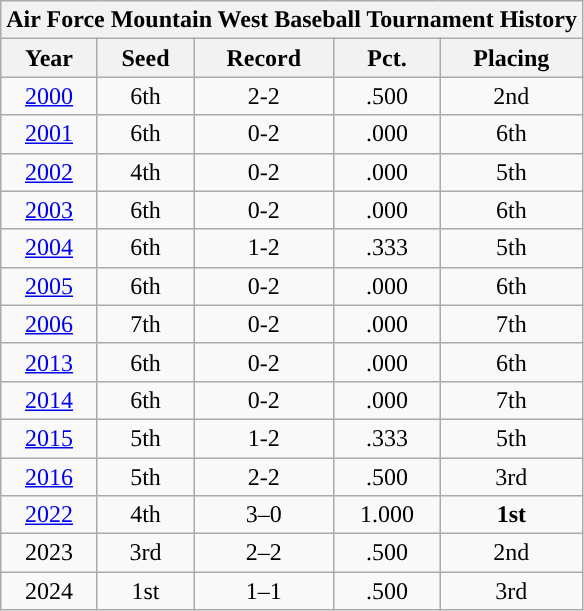<table class="wikitable" style="text-align:center">
<tr>
<th colspan=5>Air Force Mountain West Baseball Tournament History</th>
</tr>
<tr>
<th>Year</th>
<th>Seed</th>
<th>Record</th>
<th>Pct.</th>
<th>Placing</th>
</tr>
<tr>
<td><a href='#'>2000</a></td>
<td>6th</td>
<td>2-2</td>
<td>.500</td>
<td>2nd</td>
</tr>
<tr>
<td><a href='#'>2001</a></td>
<td>6th</td>
<td>0-2</td>
<td>.000</td>
<td>6th</td>
</tr>
<tr>
<td><a href='#'>2002</a></td>
<td>4th</td>
<td>0-2</td>
<td>.000</td>
<td>5th</td>
</tr>
<tr>
<td><a href='#'>2003</a></td>
<td>6th</td>
<td>0-2</td>
<td>.000</td>
<td>6th</td>
</tr>
<tr>
<td><a href='#'>2004</a></td>
<td>6th</td>
<td>1-2</td>
<td>.333</td>
<td>5th</td>
</tr>
<tr>
<td><a href='#'>2005</a></td>
<td>6th</td>
<td>0-2</td>
<td>.000</td>
<td>6th</td>
</tr>
<tr>
<td><a href='#'>2006</a></td>
<td>7th</td>
<td>0-2</td>
<td>.000</td>
<td>7th</td>
</tr>
<tr>
<td><a href='#'>2013</a></td>
<td>6th</td>
<td>0-2</td>
<td>.000</td>
<td>6th</td>
</tr>
<tr>
<td><a href='#'>2014</a></td>
<td>6th</td>
<td>0-2</td>
<td>.000</td>
<td>7th</td>
</tr>
<tr>
<td><a href='#'>2015</a></td>
<td>5th</td>
<td>1-2</td>
<td>.333</td>
<td>5th</td>
</tr>
<tr>
<td><a href='#'>2016</a></td>
<td>5th</td>
<td>2-2</td>
<td>.500</td>
<td>3rd</td>
</tr>
<tr>
<td><a href='#'>2022</a></td>
<td>4th</td>
<td>3–0</td>
<td>1.000</td>
<td><strong>1st</strong></td>
</tr>
<tr>
<td>2023</td>
<td>3rd</td>
<td>2–2</td>
<td>.500</td>
<td>2nd</td>
</tr>
<tr>
<td>2024</td>
<td>1st</td>
<td>1–1</td>
<td>.500</td>
<td>3rd</td>
</tr>
</table>
